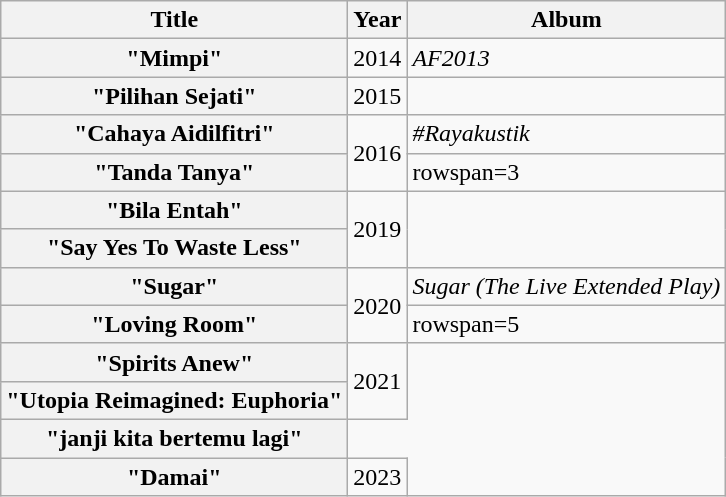<table class="wikitable plainrowheaders">
<tr>
<th>Title</th>
<th>Year</th>
<th>Album</th>
</tr>
<tr>
<th scope="row">"Mimpi"</th>
<td>2014</td>
<td><em>AF2013</em></td>
</tr>
<tr>
<th scope="row">"Pilihan Sejati"</th>
<td>2015</td>
<td></td>
</tr>
<tr>
<th scope="row">"Cahaya Aidilfitri"</th>
<td rowspan=2>2016</td>
<td><em>#Rayakustik</em></td>
</tr>
<tr>
<th scope="row">"Tanda Tanya"</th>
<td>rowspan=3</td>
</tr>
<tr>
<th scope="row">"Bila Entah"</th>
<td rowspan=2>2019</td>
</tr>
<tr>
<th scope="row">"Say Yes To Waste Less"</th>
</tr>
<tr>
<th scope="row">"Sugar"</th>
<td rowspan=2>2020</td>
<td><em>Sugar (The Live Extended Play)</em></td>
</tr>
<tr>
<th scope="row">"Loving Room"</th>
<td>rowspan=5</td>
</tr>
<tr>
<th scope="row">"Spirits Anew"</th>
<td rowspan=2>2021</td>
</tr>
<tr>
<th scope="row">"Utopia Reimagined: Euphoria"</th>
</tr>
<tr>
<th scope="row">"janji kita bertemu lagi"</th>
</tr>
<tr>
<th scope="row">"Damai"</th>
<td>2023</td>
</tr>
</table>
